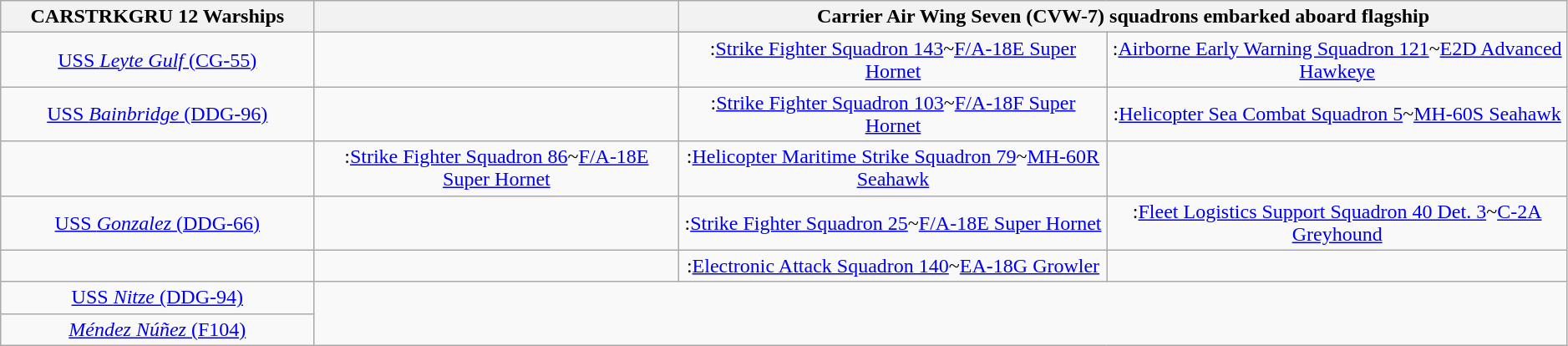<table class="wikitable" style="text-align:center" width=99%>
<tr>
<th colspan="1" width="20%" align="center">CARSTRKGRU 12 Warships</th>
<th colspan="1" width="0%" align="center"></th>
<th colspan="2" align="center">Carrier Air Wing Seven (CVW-7) squadrons embarked aboard flagship </th>
</tr>
<tr>
<td><a href='#'>USS <em>Leyte Gulf</em> (CG-55)</a></td>
<td></td>
<td>:<a href='#'>Strike Fighter Squadron 143</a>~<a href='#'>F/A-18E Super Hornet</a></td>
<td>:<a href='#'>Airborne Early Warning Squadron 121</a>~<a href='#'>E2D Advanced Hawkeye</a></td>
</tr>
<tr>
<td><a href='#'>USS <em>Bainbridge</em> (DDG-96)</a></td>
<td></td>
<td>:<a href='#'>Strike Fighter Squadron 103</a>~<a href='#'>F/A-18F Super Hornet</a></td>
<td>:<a href='#'>Helicopter Sea Combat Squadron 5</a>~<a href='#'>MH-60S Seahawk</a></td>
</tr>
<tr>
<td></td>
<td>:<a href='#'>Strike Fighter Squadron 86</a>~<a href='#'>F/A-18E Super Hornet</a></td>
<td>:<a href='#'>Helicopter Maritime Strike Squadron 79</a>~<a href='#'>MH-60R Seahawk</a></td>
</tr>
<tr>
<td><a href='#'>USS <em>Gonzalez</em> (DDG-66)</a></td>
<td></td>
<td>:<a href='#'>Strike Fighter Squadron 25</a>~<a href='#'>F/A-18E Super Hornet</a></td>
<td>:<a href='#'>Fleet Logistics Support Squadron 40 Det. 3</a>~<a href='#'>C-2A Greyhound</a></td>
</tr>
<tr>
<td></td>
<td></td>
<td>:<a href='#'>Electronic Attack Squadron 140</a>~<a href='#'>EA-18G Growler</a></td>
<td></td>
</tr>
<tr>
<td><a href='#'>USS <em>Nitze</em> (DDG-94)</a></td>
</tr>
<tr>
<td><a href='#'><em>Méndez Núñez</em> (F104)</a></td>
</tr>
</table>
